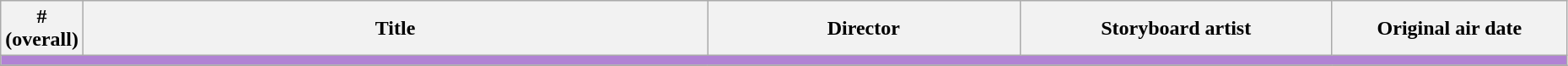<table class="wikitable" style="width:98%;">
<tr>
<th width= 5%>#<br>(overall)</th>
<th width=40%>Title</th>
<th width=20%>Director</th>
<th width=20%>Storyboard artist</th>
<th width=15%>Original air date</th>
</tr>
<tr>
<td colspan="5" style="background:#B182D4;"></td>
</tr>
<tr>
</tr>
</table>
